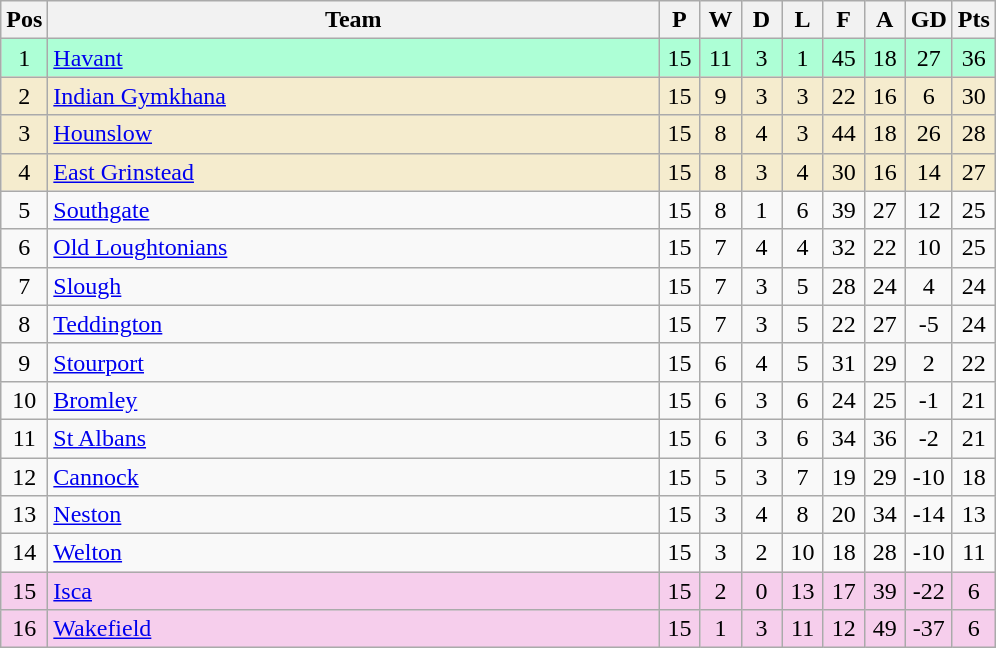<table class="wikitable" style="font-size: 100%">
<tr>
<th width=20>Pos</th>
<th width=400>Team</th>
<th width=20>P</th>
<th width=20>W</th>
<th width=20>D</th>
<th width=20>L</th>
<th width=20>F</th>
<th width=20>A</th>
<th width=20>GD</th>
<th width=20>Pts</th>
</tr>
<tr align=center style="background: #ADFFD6;">
<td>1</td>
<td align="left"><a href='#'>Havant</a></td>
<td>15</td>
<td>11</td>
<td>3</td>
<td>1</td>
<td>45</td>
<td>18</td>
<td>27</td>
<td>36</td>
</tr>
<tr align=center style="background: #F5ECCE;">
<td>2</td>
<td align="left"><a href='#'>Indian Gymkhana</a></td>
<td>15</td>
<td>9</td>
<td>3</td>
<td>3</td>
<td>22</td>
<td>16</td>
<td>6</td>
<td>30</td>
</tr>
<tr align=center style="background: #F5ECCE;">
<td>3</td>
<td align="left"><a href='#'>Hounslow</a></td>
<td>15</td>
<td>8</td>
<td>4</td>
<td>3</td>
<td>44</td>
<td>18</td>
<td>26</td>
<td>28</td>
</tr>
<tr align=center style="background: #F5ECCE;">
<td>4</td>
<td align="left"><a href='#'>East Grinstead</a></td>
<td>15</td>
<td>8</td>
<td>3</td>
<td>4</td>
<td>30</td>
<td>16</td>
<td>14</td>
<td>27</td>
</tr>
<tr align=center>
<td>5</td>
<td align="left"><a href='#'>Southgate</a></td>
<td>15</td>
<td>8</td>
<td>1</td>
<td>6</td>
<td>39</td>
<td>27</td>
<td>12</td>
<td>25</td>
</tr>
<tr align=center>
<td>6</td>
<td align="left"><a href='#'>Old Loughtonians</a></td>
<td>15</td>
<td>7</td>
<td>4</td>
<td>4</td>
<td>32</td>
<td>22</td>
<td>10</td>
<td>25</td>
</tr>
<tr align=center>
<td>7</td>
<td align="left"><a href='#'>Slough</a></td>
<td>15</td>
<td>7</td>
<td>3</td>
<td>5</td>
<td>28</td>
<td>24</td>
<td>4</td>
<td>24</td>
</tr>
<tr align=center>
<td>8</td>
<td align="left"><a href='#'>Teddington</a></td>
<td>15</td>
<td>7</td>
<td>3</td>
<td>5</td>
<td>22</td>
<td>27</td>
<td>-5</td>
<td>24</td>
</tr>
<tr align=center>
<td>9</td>
<td align="left"><a href='#'>Stourport</a></td>
<td>15</td>
<td>6</td>
<td>4</td>
<td>5</td>
<td>31</td>
<td>29</td>
<td>2</td>
<td>22</td>
</tr>
<tr align=center>
<td>10</td>
<td align="left"><a href='#'>Bromley</a></td>
<td>15</td>
<td>6</td>
<td>3</td>
<td>6</td>
<td>24</td>
<td>25</td>
<td>-1</td>
<td>21</td>
</tr>
<tr align=center>
<td>11</td>
<td align="left"><a href='#'>St Albans</a></td>
<td>15</td>
<td>6</td>
<td>3</td>
<td>6</td>
<td>34</td>
<td>36</td>
<td>-2</td>
<td>21</td>
</tr>
<tr align=center>
<td>12</td>
<td align="left"><a href='#'>Cannock</a></td>
<td>15</td>
<td>5</td>
<td>3</td>
<td>7</td>
<td>19</td>
<td>29</td>
<td>-10</td>
<td>18</td>
</tr>
<tr align=center>
<td>13</td>
<td align="left"><a href='#'>Neston</a></td>
<td>15</td>
<td>3</td>
<td>4</td>
<td>8</td>
<td>20</td>
<td>34</td>
<td>-14</td>
<td>13</td>
</tr>
<tr align=center>
<td>14</td>
<td align="left"><a href='#'>Welton</a></td>
<td>15</td>
<td>3</td>
<td>2</td>
<td>10</td>
<td>18</td>
<td>28</td>
<td>-10</td>
<td>11</td>
</tr>
<tr align=center style="background: #F6CEEC;">
<td>15</td>
<td align="left"><a href='#'>Isca</a></td>
<td>15</td>
<td>2</td>
<td>0</td>
<td>13</td>
<td>17</td>
<td>39</td>
<td>-22</td>
<td>6</td>
</tr>
<tr align=center style="background: #F6CEEC;">
<td>16</td>
<td align="left"><a href='#'>Wakefield</a></td>
<td>15</td>
<td>1</td>
<td>3</td>
<td>11</td>
<td>12</td>
<td>49</td>
<td>-37</td>
<td>6</td>
</tr>
</table>
